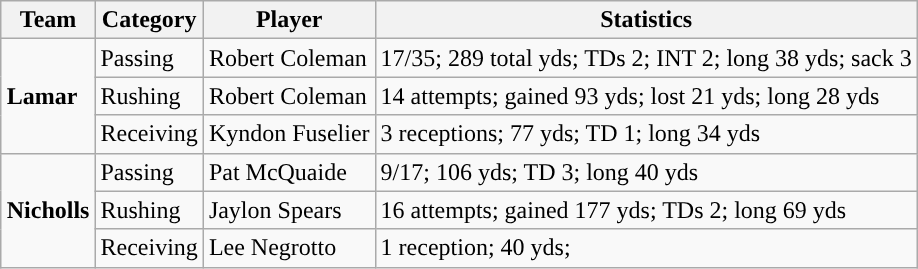<table class="wikitable" style="float: right;">
<tr>
<th>Team</th>
<th>Category</th>
<th>Player</th>
<th>Statistics</th>
</tr>
<tr>
<td rowspan=3><strong>Lamar</strong></td>
<td>Passing</td>
<td>Robert Coleman</td>
<td>17/35; 289 total yds; TDs 2; INT 2; long 38 yds; sack 3</td>
</tr>
<tr>
<td>Rushing</td>
<td>Robert Coleman</td>
<td>14 attempts; gained 93 yds; lost 21 yds; long 28 yds</td>
</tr>
<tr>
<td>Receiving</td>
<td>Kyndon Fuselier</td>
<td>3 receptions; 77 yds; TD 1; long 34 yds</td>
</tr>
<tr>
<td rowspan=3><strong>Nicholls</strong></td>
<td>Passing</td>
<td>Pat McQuaide</td>
<td>9/17; 106 yds; TD 3; long 40 yds</td>
</tr>
<tr>
<td>Rushing</td>
<td>Jaylon Spears</td>
<td>16 attempts; gained 177 yds; TDs 2; long 69 yds</td>
</tr>
<tr>
<td>Receiving</td>
<td>Lee Negrotto</td>
<td>1 reception; 40 yds;</td>
</tr>
</table>
